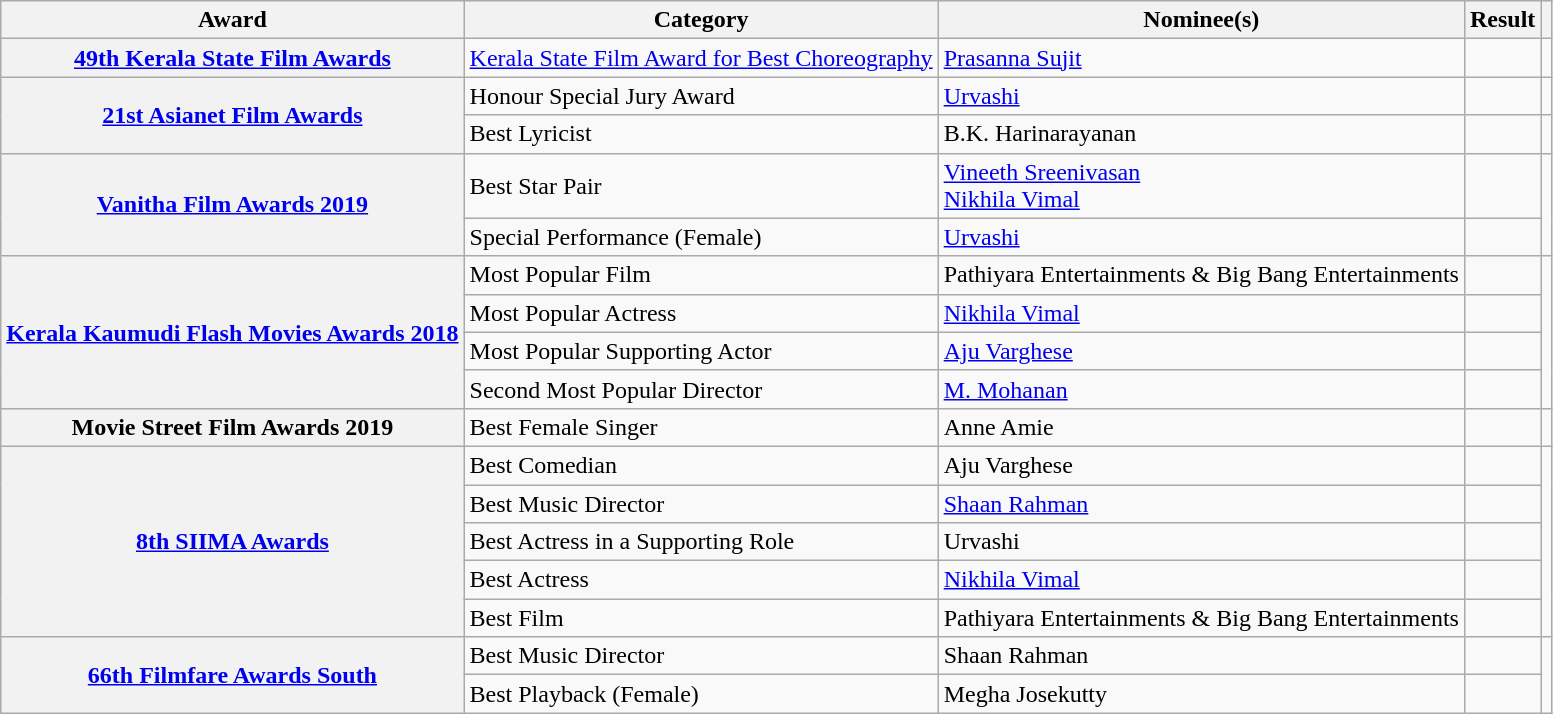<table class="wikitable plainrowheaders sortable">
<tr>
<th scope="col">Award</th>
<th scope="col">Category</th>
<th scope="col">Nominee(s)</th>
<th scope="col">Result</th>
<th scope="col" class="unsortable"></th>
</tr>
<tr>
<th scope="row" rowspan="1"><a href='#'>49th Kerala State Film Awards</a></th>
<td><a href='#'>Kerala State Film Award for Best Choreography</a></td>
<td><a href='#'>Prasanna Sujit</a></td>
<td></td>
<td style="text-align: center;" rowspan="1"><br></td>
</tr>
<tr>
<th scope="row" rowspan="2"><a href='#'>21st Asianet Film Awards</a></th>
<td>Honour Special Jury Award</td>
<td><a href='#'>Urvashi</a></td>
<td></td>
<td></td>
</tr>
<tr>
<td>Best Lyricist</td>
<td>B.K. Harinarayanan</td>
<td></td>
<td></td>
</tr>
<tr>
<th scope="row" rowspan="2"><a href='#'>Vanitha Film Awards 2019</a></th>
<td>Best Star Pair</td>
<td><a href='#'>Vineeth Sreenivasan</a><br><a href='#'>Nikhila Vimal</a></td>
<td></td>
<td style="text-align: center;" rowspan="2"></td>
</tr>
<tr>
<td>Special Performance (Female)</td>
<td><a href='#'>Urvashi</a></td>
<td></td>
</tr>
<tr>
<th scope="row" rowspan="4"><a href='#'>Kerala Kaumudi Flash Movies Awards 2018</a></th>
<td>Most Popular Film</td>
<td>Pathiyara Entertainments & Big Bang Entertainments</td>
<td></td>
<td style="text-align: center;" rowspan="4"></td>
</tr>
<tr>
<td>Most Popular Actress</td>
<td><a href='#'>Nikhila Vimal</a></td>
<td></td>
</tr>
<tr>
<td>Most Popular Supporting Actor</td>
<td><a href='#'>Aju Varghese</a></td>
<td></td>
</tr>
<tr>
<td>Second Most Popular Director</td>
<td><a href='#'>M. Mohanan</a></td>
<td></td>
</tr>
<tr>
<th scope="row" rowspan="1">Movie Street Film Awards 2019</th>
<td>Best Female Singer</td>
<td>Anne Amie</td>
<td></td>
<td style="text-align: center;" rowspan="1"></td>
</tr>
<tr>
<th scope="row" rowspan="5"><a href='#'>8th SIIMA Awards</a></th>
<td>Best Comedian</td>
<td>Aju Varghese</td>
<td></td>
<td style="text-align: center;" rowspan="5"></td>
</tr>
<tr>
<td>Best Music Director</td>
<td><a href='#'>Shaan Rahman</a></td>
<td></td>
</tr>
<tr>
<td>Best Actress in a Supporting Role</td>
<td>Urvashi</td>
<td></td>
</tr>
<tr>
<td>Best Actress</td>
<td><a href='#'>Nikhila Vimal</a></td>
<td></td>
</tr>
<tr>
<td>Best Film</td>
<td>Pathiyara Entertainments & Big Bang Entertainments</td>
<td></td>
</tr>
<tr>
<th scope="row" rowspan="2"><a href='#'>66th Filmfare Awards South</a></th>
<td>Best Music Director</td>
<td>Shaan Rahman</td>
<td></td>
<td style="text-align: center;" rowspan="2"></td>
</tr>
<tr>
<td>Best Playback (Female)</td>
<td>Megha Josekutty</td>
<td></td>
</tr>
</table>
